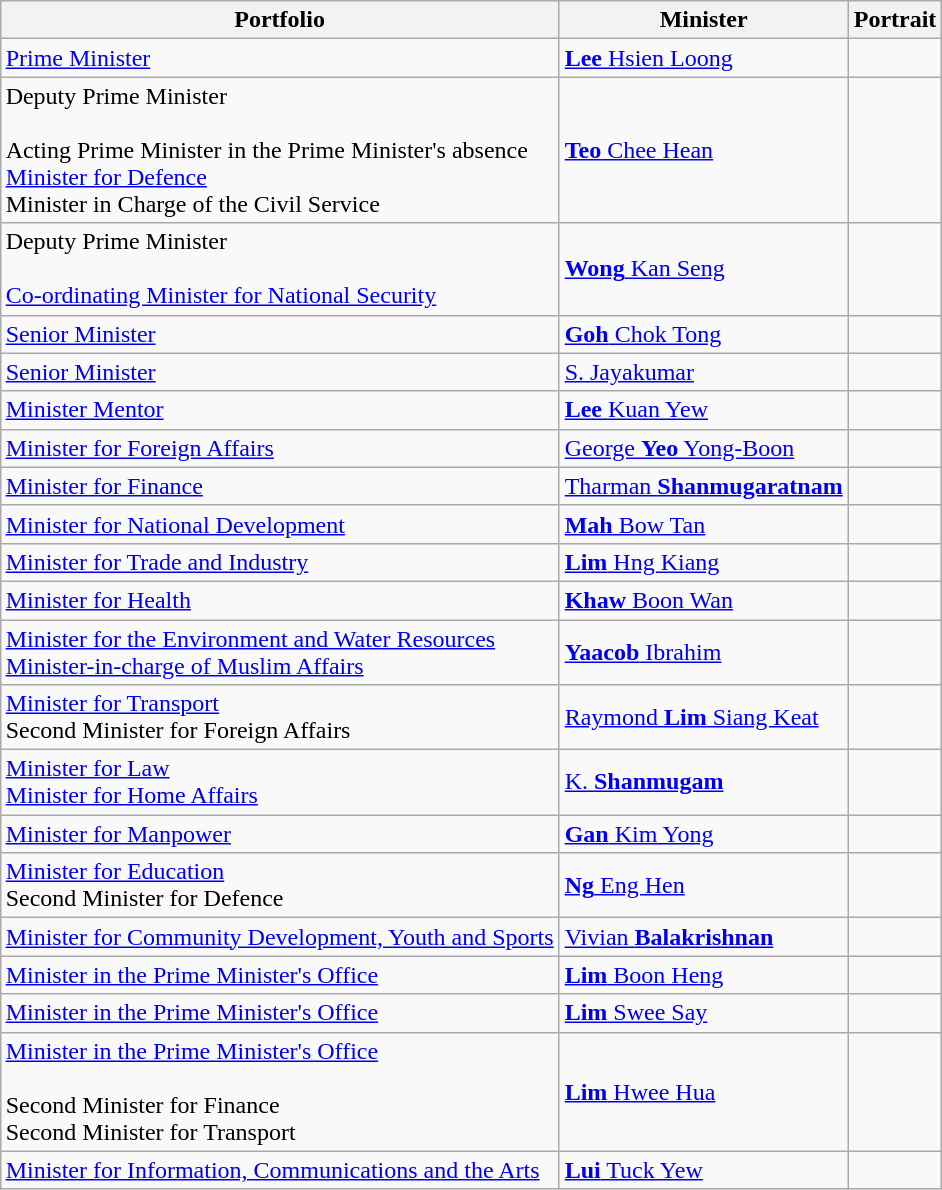<table class=wikitable style="margin:1em auto;">
<tr>
<th>Portfolio</th>
<th>Minister</th>
<th>Portrait</th>
</tr>
<tr>
<td><a href='#'>Prime Minister</a></td>
<td><a href='#'><strong>Lee</strong> Hsien Loong</a></td>
<td></td>
</tr>
<tr>
<td>Deputy Prime Minister<br><br>Acting Prime Minister in the Prime Minister's absence<br>
<a href='#'>Minister for Defence</a><br>
Minister in Charge of the Civil Service</td>
<td><a href='#'><strong>Teo</strong> Chee Hean</a></td>
<td></td>
</tr>
<tr>
<td>Deputy Prime Minister<br><br><a href='#'>Co-ordinating Minister for National Security</a></td>
<td><a href='#'><strong>Wong</strong> Kan Seng</a></td>
<td></td>
</tr>
<tr>
<td><a href='#'>Senior Minister</a></td>
<td><a href='#'><strong>Goh</strong> Chok Tong</a></td>
<td></td>
</tr>
<tr>
<td><a href='#'>Senior Minister</a></td>
<td><a href='#'>S. Jayakumar</a></td>
<td></td>
</tr>
<tr>
<td><a href='#'>Minister Mentor</a></td>
<td><a href='#'><strong>Lee</strong> Kuan Yew</a></td>
<td></td>
</tr>
<tr>
<td><a href='#'>Minister for Foreign Affairs</a></td>
<td><a href='#'>George <strong>Yeo</strong> Yong-Boon</a></td>
<td></td>
</tr>
<tr>
<td><a href='#'>Minister for Finance</a></td>
<td><a href='#'>Tharman <strong>Shanmugaratnam</strong></a></td>
<td></td>
</tr>
<tr>
<td><a href='#'>Minister for National Development</a></td>
<td><a href='#'><strong>Mah</strong> Bow Tan</a></td>
<td></td>
</tr>
<tr>
<td><a href='#'>Minister for Trade and Industry</a></td>
<td><a href='#'><strong>Lim</strong> Hng Kiang</a></td>
<td></td>
</tr>
<tr>
<td><a href='#'>Minister for Health</a></td>
<td><a href='#'><strong>Khaw</strong> Boon Wan</a></td>
<td></td>
</tr>
<tr>
<td><a href='#'>Minister for the Environment and Water Resources</a><br><a href='#'>Minister-in-charge of Muslim Affairs</a></td>
<td><a href='#'><strong>Yaacob</strong> Ibrahim</a></td>
<td></td>
</tr>
<tr>
<td><a href='#'>Minister for Transport</a><br>Second Minister for Foreign Affairs</td>
<td><a href='#'>Raymond <strong>Lim</strong> Siang Keat</a></td>
<td></td>
</tr>
<tr>
<td><a href='#'>Minister for Law</a><br><a href='#'>Minister for Home Affairs</a></td>
<td><a href='#'>K. <strong>Shanmugam</strong></a></td>
<td></td>
</tr>
<tr>
<td><a href='#'>Minister for Manpower</a></td>
<td><a href='#'><strong>Gan</strong> Kim Yong</a></td>
<td></td>
</tr>
<tr>
<td><a href='#'>Minister for Education</a><br>Second Minister for Defence</td>
<td><a href='#'><strong>Ng</strong> Eng Hen</a></td>
<td></td>
</tr>
<tr>
<td><a href='#'>Minister for Community Development, Youth and Sports</a></td>
<td><a href='#'>Vivian <strong>Balakrishnan</strong></a></td>
<td></td>
</tr>
<tr>
<td><a href='#'>Minister in the Prime Minister's Office</a></td>
<td><a href='#'><strong>Lim</strong> Boon Heng</a></td>
<td></td>
</tr>
<tr>
<td><a href='#'>Minister in the Prime Minister's Office</a></td>
<td><a href='#'><strong>Lim</strong> Swee Say</a></td>
<td></td>
</tr>
<tr>
<td><a href='#'>Minister in the Prime Minister's Office</a><br><br>Second Minister for Finance<br>
Second Minister for Transport</td>
<td><a href='#'><strong>Lim</strong> Hwee Hua</a></td>
<td></td>
</tr>
<tr>
<td><a href='#'>Minister for Information, Communications and the Arts</a></td>
<td><a href='#'><strong>Lui</strong> Tuck Yew</a></td>
<td></td>
</tr>
</table>
